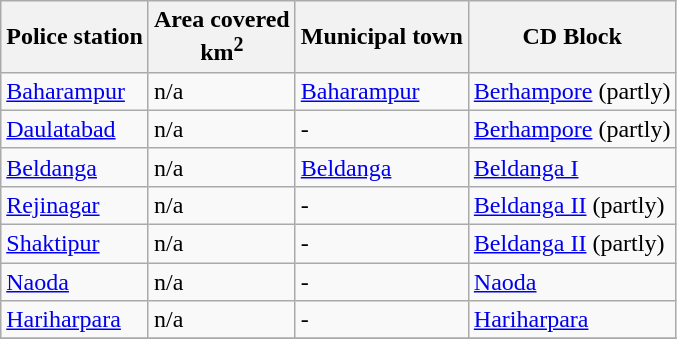<table class="wikitable sortable">
<tr>
<th>Police station</th>
<th>Area covered<br>km<sup>2</sup></th>
<th>Municipal town</th>
<th>CD Block</th>
</tr>
<tr>
<td><a href='#'>Baharampur</a></td>
<td>n/a</td>
<td><a href='#'>Baharampur</a></td>
<td><a href='#'>Berhampore</a> (partly)</td>
</tr>
<tr>
<td><a href='#'>Daulatabad</a></td>
<td>n/a</td>
<td>-</td>
<td><a href='#'>Berhampore</a> (partly)</td>
</tr>
<tr>
<td><a href='#'>Beldanga</a></td>
<td>n/a</td>
<td><a href='#'>Beldanga</a></td>
<td><a href='#'>Beldanga I</a></td>
</tr>
<tr>
<td><a href='#'>Rejinagar</a></td>
<td>n/a</td>
<td>-</td>
<td><a href='#'>Beldanga II</a> (partly)</td>
</tr>
<tr>
<td><a href='#'>Shaktipur</a></td>
<td>n/a</td>
<td>-</td>
<td><a href='#'>Beldanga II</a> (partly)</td>
</tr>
<tr>
<td><a href='#'>Naoda</a></td>
<td>n/a</td>
<td>-</td>
<td><a href='#'>Naoda</a></td>
</tr>
<tr>
<td><a href='#'>Hariharpara</a></td>
<td>n/a</td>
<td>-</td>
<td><a href='#'>Hariharpara</a></td>
</tr>
<tr>
</tr>
</table>
